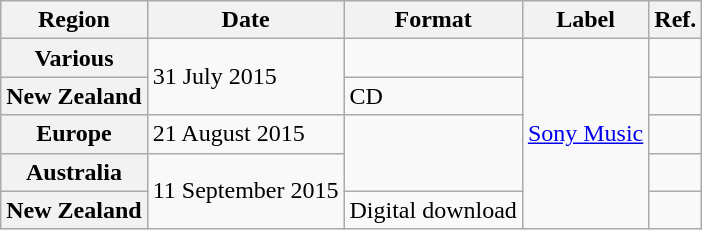<table class="wikitable plainrowheaders">
<tr>
<th>Region</th>
<th>Date</th>
<th>Format</th>
<th>Label</th>
<th>Ref.</th>
</tr>
<tr>
<th scope="row">Various</th>
<td rowspan="2">31 July 2015</td>
<td></td>
<td rowspan="5"><a href='#'>Sony Music</a></td>
<td></td>
</tr>
<tr>
<th scope="row">New Zealand</th>
<td>CD</td>
<td></td>
</tr>
<tr>
<th scope="row">Europe</th>
<td>21 August 2015</td>
<td rowspan="2"></td>
<td></td>
</tr>
<tr>
<th scope="row">Australia</th>
<td rowspan="2">11 September 2015</td>
<td></td>
</tr>
<tr>
<th scope="row">New Zealand</th>
<td>Digital download</td>
<td></td>
</tr>
</table>
